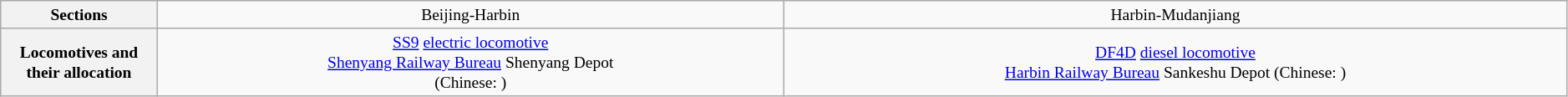<table class="wikitable" style="text-align: center; font-size: small;">
<tr>
<th>Sections</th>
<td>Beijing-Harbin</td>
<td>Harbin-Mudanjiang</td>
</tr>
<tr>
<th style="width: 10%;">Locomotives and their allocation</th>
<td style="width: 40%;"><a href='#'>SS9</a> <a href='#'>electric locomotive</a><br><a href='#'>Shenyang Railway Bureau</a> Shenyang Depot<br>(Chinese: )</td>
<td style="width: 50%;"><a href='#'>DF4D</a> <a href='#'>diesel locomotive</a><br><a href='#'>Harbin Railway Bureau</a> Sankeshu Depot (Chinese: )</td>
</tr>
</table>
